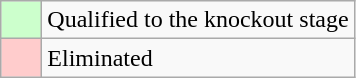<table class="wikitable">
<tr>
<td style="background:#cfc; width:20px;"></td>
<td>Qualified to the knockout stage</td>
</tr>
<tr>
<td style="background:#fcc; width:20px;"></td>
<td>Eliminated</td>
</tr>
</table>
